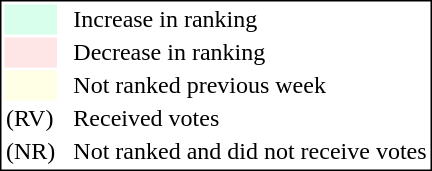<table style="border:1px solid black;">
<tr>
<td style="background:#D8FFEB; width:20px;"></td>
<td> </td>
<td>Increase in ranking</td>
</tr>
<tr>
<td style="background:#FFE6E6; width:20px;"></td>
<td> </td>
<td>Decrease in ranking</td>
</tr>
<tr>
<td style="background:#FFFFE6; width:20px;"></td>
<td> </td>
<td>Not ranked previous week</td>
</tr>
<tr>
<td>(RV)</td>
<td> </td>
<td>Received votes</td>
</tr>
<tr>
<td>(NR)</td>
<td> </td>
<td>Not ranked and did not receive votes</td>
</tr>
</table>
